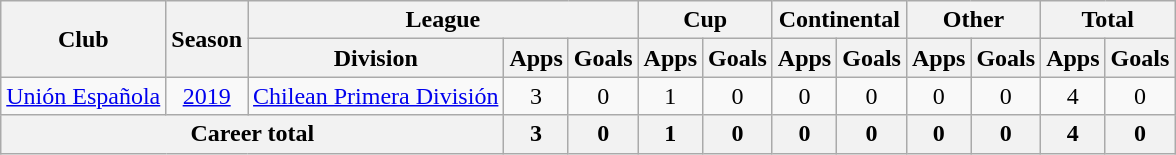<table class="wikitable" style="text-align: center">
<tr>
<th rowspan="2">Club</th>
<th rowspan="2">Season</th>
<th colspan="3">League</th>
<th colspan="2">Cup</th>
<th colspan="2">Continental</th>
<th colspan="2">Other</th>
<th colspan="2">Total</th>
</tr>
<tr>
<th>Division</th>
<th>Apps</th>
<th>Goals</th>
<th>Apps</th>
<th>Goals</th>
<th>Apps</th>
<th>Goals</th>
<th>Apps</th>
<th>Goals</th>
<th>Apps</th>
<th>Goals</th>
</tr>
<tr>
<td><a href='#'>Unión Española</a></td>
<td><a href='#'>2019</a></td>
<td><a href='#'>Chilean Primera División</a></td>
<td>3</td>
<td>0</td>
<td>1</td>
<td>0</td>
<td>0</td>
<td>0</td>
<td>0</td>
<td>0</td>
<td>4</td>
<td>0</td>
</tr>
<tr>
<th colspan="3"><strong>Career total</strong></th>
<th>3</th>
<th>0</th>
<th>1</th>
<th>0</th>
<th>0</th>
<th>0</th>
<th>0</th>
<th>0</th>
<th>4</th>
<th>0</th>
</tr>
</table>
